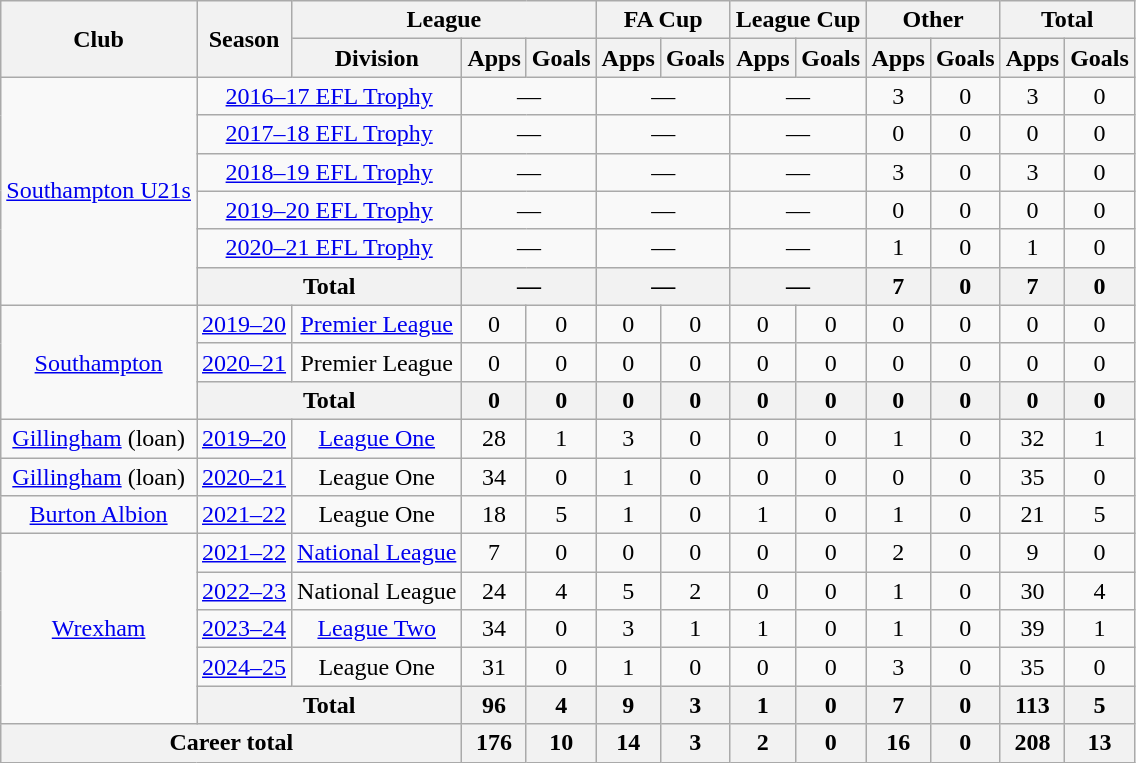<table class=wikitable style="text-align: center">
<tr>
<th rowspan="2">Club</th>
<th rowspan="2">Season</th>
<th colspan="3">League</th>
<th colspan="2">FA Cup</th>
<th colspan="2">League Cup</th>
<th colspan="2">Other</th>
<th colspan="2">Total</th>
</tr>
<tr>
<th>Division</th>
<th>Apps</th>
<th>Goals</th>
<th>Apps</th>
<th>Goals</th>
<th>Apps</th>
<th>Goals</th>
<th>Apps</th>
<th>Goals</th>
<th>Apps</th>
<th>Goals</th>
</tr>
<tr>
<td rowspan="6"><a href='#'>Southampton U21s</a></td>
<td colspan="2"><a href='#'>2016–17 EFL Trophy</a></td>
<td colspan="2">—</td>
<td colspan="2">—</td>
<td colspan="2">—</td>
<td>3</td>
<td>0</td>
<td>3</td>
<td>0</td>
</tr>
<tr>
<td colspan="2"><a href='#'>2017–18 EFL Trophy</a></td>
<td colspan="2">—</td>
<td colspan="2">—</td>
<td colspan="2">—</td>
<td>0</td>
<td>0</td>
<td>0</td>
<td>0</td>
</tr>
<tr>
<td colspan="2"><a href='#'>2018–19 EFL Trophy</a></td>
<td colspan="2">—</td>
<td colspan="2">—</td>
<td colspan="2">—</td>
<td>3</td>
<td>0</td>
<td>3</td>
<td>0</td>
</tr>
<tr>
<td colspan="2"><a href='#'>2019–20 EFL Trophy</a></td>
<td colspan="2">—</td>
<td colspan="2">—</td>
<td colspan="2">—</td>
<td>0</td>
<td>0</td>
<td>0</td>
<td>0</td>
</tr>
<tr>
<td colspan="2"><a href='#'>2020–21 EFL Trophy</a></td>
<td colspan="2">—</td>
<td colspan="2">—</td>
<td colspan="2">—</td>
<td>1</td>
<td>0</td>
<td>1</td>
<td>0</td>
</tr>
<tr>
<th colspan="2">Total</th>
<th colspan="2">—</th>
<th colspan="2">—</th>
<th colspan="2">—</th>
<th>7</th>
<th>0</th>
<th>7</th>
<th>0</th>
</tr>
<tr>
<td rowspan="3"><a href='#'>Southampton</a></td>
<td><a href='#'>2019–20</a></td>
<td><a href='#'>Premier League</a></td>
<td>0</td>
<td>0</td>
<td>0</td>
<td>0</td>
<td>0</td>
<td>0</td>
<td>0</td>
<td>0</td>
<td>0</td>
<td>0</td>
</tr>
<tr>
<td><a href='#'>2020–21</a></td>
<td>Premier League</td>
<td>0</td>
<td>0</td>
<td>0</td>
<td>0</td>
<td>0</td>
<td>0</td>
<td>0</td>
<td>0</td>
<td>0</td>
<td>0</td>
</tr>
<tr>
<th colspan="2">Total</th>
<th>0</th>
<th>0</th>
<th>0</th>
<th>0</th>
<th>0</th>
<th>0</th>
<th>0</th>
<th>0</th>
<th>0</th>
<th>0</th>
</tr>
<tr>
<td><a href='#'>Gillingham</a> (loan)</td>
<td><a href='#'>2019–20</a></td>
<td><a href='#'>League One</a></td>
<td>28</td>
<td>1</td>
<td>3</td>
<td>0</td>
<td>0</td>
<td>0</td>
<td>1</td>
<td>0</td>
<td>32</td>
<td>1</td>
</tr>
<tr>
<td><a href='#'>Gillingham</a> (loan)</td>
<td><a href='#'>2020–21</a></td>
<td>League One</td>
<td>34</td>
<td>0</td>
<td>1</td>
<td>0</td>
<td>0</td>
<td>0</td>
<td>0</td>
<td>0</td>
<td>35</td>
<td>0</td>
</tr>
<tr>
<td><a href='#'>Burton Albion</a></td>
<td><a href='#'>2021–22</a></td>
<td>League One</td>
<td>18</td>
<td>5</td>
<td>1</td>
<td>0</td>
<td>1</td>
<td>0</td>
<td>1</td>
<td>0</td>
<td>21</td>
<td>5</td>
</tr>
<tr>
<td rowspan="5"><a href='#'>Wrexham</a></td>
<td><a href='#'>2021–22</a></td>
<td><a href='#'>National League</a></td>
<td>7</td>
<td>0</td>
<td>0</td>
<td>0</td>
<td>0</td>
<td>0</td>
<td>2</td>
<td>0</td>
<td>9</td>
<td>0</td>
</tr>
<tr>
<td><a href='#'>2022–23</a></td>
<td>National League</td>
<td>24</td>
<td>4</td>
<td>5</td>
<td>2</td>
<td>0</td>
<td>0</td>
<td>1</td>
<td>0</td>
<td>30</td>
<td>4</td>
</tr>
<tr>
<td><a href='#'>2023–24</a></td>
<td><a href='#'>League Two</a></td>
<td>34</td>
<td>0</td>
<td>3</td>
<td>1</td>
<td>1</td>
<td>0</td>
<td>1</td>
<td>0</td>
<td>39</td>
<td>1</td>
</tr>
<tr>
<td><a href='#'>2024–25</a></td>
<td>League One</td>
<td>31</td>
<td>0</td>
<td>1</td>
<td>0</td>
<td>0</td>
<td>0</td>
<td>3</td>
<td>0</td>
<td>35</td>
<td>0</td>
</tr>
<tr>
<th colspan="2">Total</th>
<th>96</th>
<th>4</th>
<th>9</th>
<th>3</th>
<th>1</th>
<th>0</th>
<th>7</th>
<th>0</th>
<th>113</th>
<th>5</th>
</tr>
<tr>
<th colspan="3">Career total</th>
<th>176</th>
<th>10</th>
<th>14</th>
<th>3</th>
<th>2</th>
<th>0</th>
<th>16</th>
<th>0</th>
<th>208</th>
<th>13</th>
</tr>
</table>
